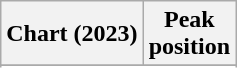<table class="wikitable sortable plainrowheaders" style="text-align:center">
<tr>
<th scope="col">Chart (2023)</th>
<th scope="col">Peak<br>position</th>
</tr>
<tr>
</tr>
<tr>
</tr>
<tr>
</tr>
<tr>
</tr>
<tr>
</tr>
</table>
